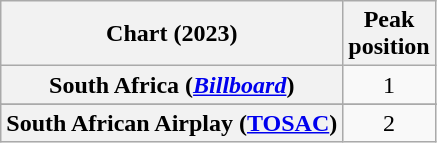<table class="wikitable sortable plainrowheaders" style="text-align:center">
<tr>
<th scope="col">Chart (2023)</th>
<th scope="col">Peak<br>position</th>
</tr>
<tr>
<th scope="row">South Africa (<em><a href='#'>Billboard</a></em>)</th>
<td>1</td>
</tr>
<tr>
</tr>
<tr>
<th scope="row">South African Airplay (<a href='#'>TOSAC</a>)</th>
<td>2</td>
</tr>
</table>
